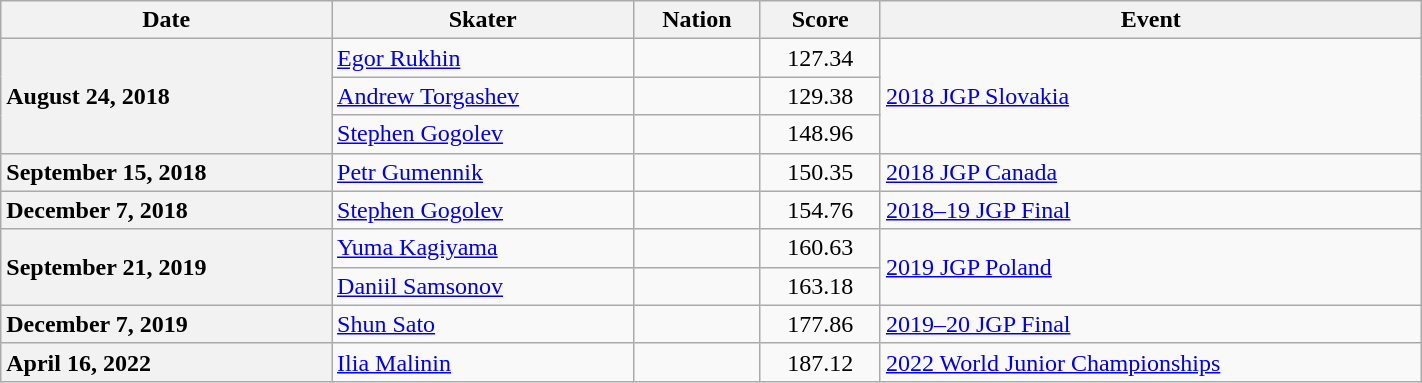<table class="wikitable unsortable" style="text-align:left; width:75%">
<tr>
<th scope="col">Date</th>
<th scope="col">Skater</th>
<th scope="col">Nation</th>
<th scope="col">Score</th>
<th scope="col">Event</th>
</tr>
<tr>
<th rowspan="3" scope="row" style="text-align:left;">August 24, 2018</th>
<td><a href='#'>Egor Rukhin</a></td>
<td></td>
<td style="text-align:center;">127.34</td>
<td rowspan="3"><a href='#'>2018 JGP Slovakia</a></td>
</tr>
<tr>
<td><a href='#'>Andrew Torgashev</a></td>
<td></td>
<td style="text-align:center;">129.38</td>
</tr>
<tr>
<td><a href='#'>Stephen Gogolev</a></td>
<td></td>
<td style="text-align:center;">148.96</td>
</tr>
<tr>
<th scope="row" style="text-align:left;">September 15, 2018</th>
<td><a href='#'>Petr Gumennik</a></td>
<td></td>
<td style="text-align:center;">150.35</td>
<td><a href='#'>2018 JGP Canada</a></td>
</tr>
<tr>
<th scope="row" style="text-align:left;">December 7, 2018</th>
<td><a href='#'>Stephen Gogolev</a></td>
<td></td>
<td style="text-align:center;">154.76</td>
<td><a href='#'>2018–19 JGP Final</a></td>
</tr>
<tr>
<th rowspan="2" scope="row" style="text-align:left;">September 21, 2019</th>
<td><a href='#'>Yuma Kagiyama</a></td>
<td></td>
<td style="text-align:center;">160.63</td>
<td rowspan="2"><a href='#'>2019 JGP Poland</a></td>
</tr>
<tr>
<td><a href='#'>Daniil Samsonov</a></td>
<td></td>
<td style="text-align:center;">163.18</td>
</tr>
<tr>
<th scope="row" style="text-align:left;">December 7, 2019</th>
<td><a href='#'>Shun Sato</a></td>
<td></td>
<td style="text-align:center;">177.86</td>
<td><a href='#'>2019–20 JGP Final</a></td>
</tr>
<tr>
<th scope="row" style="text-align:left;">April 16, 2022</th>
<td><a href='#'>Ilia Malinin</a></td>
<td></td>
<td style="text-align:center;">187.12</td>
<td><a href='#'>2022 World Junior Championships</a></td>
</tr>
</table>
